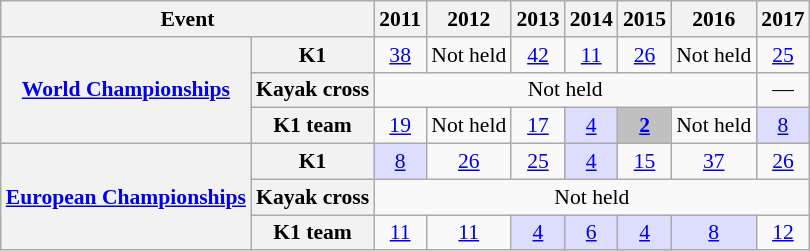<table class="wikitable plainrowheaders" style=font-size:90%>
<tr>
<th scope="col" colspan=2>Event</th>
<th scope="col">2011</th>
<th scope="col">2012</th>
<th scope="col">2013</th>
<th scope="col">2014</th>
<th scope="col">2015</th>
<th scope="col">2016</th>
<th scope="col">2017</th>
</tr>
<tr style="text-align:center;">
<th scope="row" rowspan=3><a href='#'>World Championships</a></th>
<th scope="row">K1</th>
<td><a href='#'>38</a></td>
<td>Not held</td>
<td><a href='#'>42</a></td>
<td><a href='#'>11</a></td>
<td><a href='#'>26</a></td>
<td>Not held</td>
<td><a href='#'>25</a></td>
</tr>
<tr style="text-align:center;">
<th scope="row">Kayak cross</th>
<td colspan=6>Not held</td>
<td>—</td>
</tr>
<tr style="text-align:center;">
<th scope="row">K1 team</th>
<td><a href='#'>19</a></td>
<td>Not held</td>
<td><a href='#'>17</a></td>
<td style="background:#ddf;"><a href='#'>4</a></td>
<td style="background:silver;"><a href='#'><strong>2</strong></a></td>
<td>Not held</td>
<td style="background:#ddf;"><a href='#'>8</a></td>
</tr>
<tr style="text-align:center;">
<th scope="row" rowspan=3><a href='#'>European Championships</a></th>
<th scope="row">K1</th>
<td style="background:#ddf;"><a href='#'>8</a></td>
<td><a href='#'>26</a></td>
<td><a href='#'>25</a></td>
<td style="background:#ddf;"><a href='#'>4</a></td>
<td><a href='#'>15</a></td>
<td><a href='#'>37</a></td>
<td><a href='#'>26</a></td>
</tr>
<tr style="text-align:center;">
<th scope="row">Kayak cross</th>
<td colspan=7>Not held</td>
</tr>
<tr style="text-align:center;">
<th scope="row">K1 team</th>
<td><a href='#'>11</a></td>
<td><a href='#'>11</a></td>
<td style="background:#ddf;"><a href='#'>4</a></td>
<td style="background:#ddf;"><a href='#'>6</a></td>
<td style="background:#ddf;"><a href='#'>4</a></td>
<td style="background:#ddf;"><a href='#'>8</a></td>
<td><a href='#'>12</a></td>
</tr>
</table>
